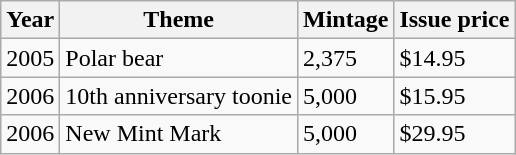<table class="wikitable">
<tr>
<th>Year</th>
<th>Theme</th>
<th>Mintage</th>
<th>Issue price</th>
</tr>
<tr>
<td>2005</td>
<td>Polar bear</td>
<td>2,375</td>
<td>$14.95</td>
</tr>
<tr>
<td>2006</td>
<td>10th anniversary toonie</td>
<td>5,000</td>
<td>$15.95</td>
</tr>
<tr>
<td>2006</td>
<td>New Mint Mark</td>
<td>5,000</td>
<td>$29.95</td>
</tr>
</table>
